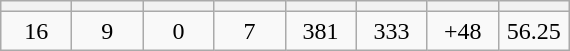<table class="wikitable">
<tr>
<th width="40"></th>
<th width="40"></th>
<th width="40"></th>
<th width="40"></th>
<th width="40"></th>
<th width="40"></th>
<th width="40"></th>
<th width="40"></th>
</tr>
<tr>
<td align=center>16</td>
<td align=center>9</td>
<td align=center>0</td>
<td align=center>7</td>
<td align=center>381</td>
<td align=center>333</td>
<td align=center>+48</td>
<td align=center>56.25</td>
</tr>
</table>
